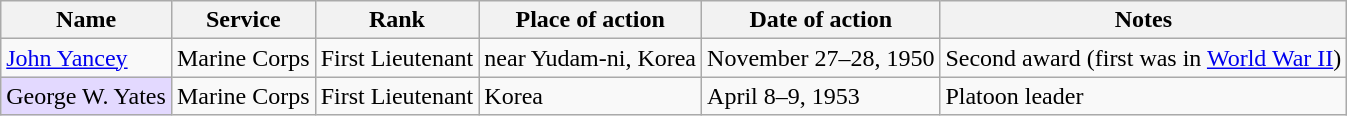<table class="wikitable sortable">
<tr>
<th>Name</th>
<th>Service</th>
<th>Rank</th>
<th>Place of action</th>
<th>Date of action</th>
<th>Notes</th>
</tr>
<tr>
<td><a href='#'>John Yancey</a></td>
<td>Marine Corps</td>
<td>First Lieutenant</td>
<td>near Yudam-ni, Korea</td>
<td>November 27–28, 1950</td>
<td>Second award (first was in <a href='#'>World War II</a>)</td>
</tr>
<tr>
<td style="background:#e3d9ff;">George W. Yates</td>
<td>Marine Corps</td>
<td>First Lieutenant</td>
<td>Korea</td>
<td>April 8–9, 1953</td>
<td>Platoon leader</td>
</tr>
</table>
